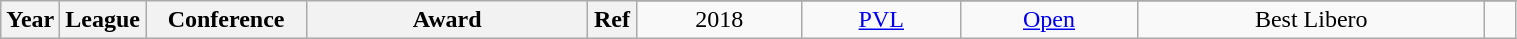<table class="wikitable sortable" style="text-align:center" width="80%">
<tr>
<th style="width:5px;" rowspan="2">Year</th>
<th style="width:25px;" rowspan="2">League</th>
<th style="width:100px;" rowspan="2">Conference</th>
<th style="width:180px;" rowspan="2">Award</th>
<th style="width:25px;" rowspan="2">Ref</th>
</tr>
<tr>
<td>2018</td>
<td align=center><a href='#'>PVL</a></td>
<td><a href='#'>Open</a></td>
<td>Best Libero</td>
<td></td>
</tr>
</table>
